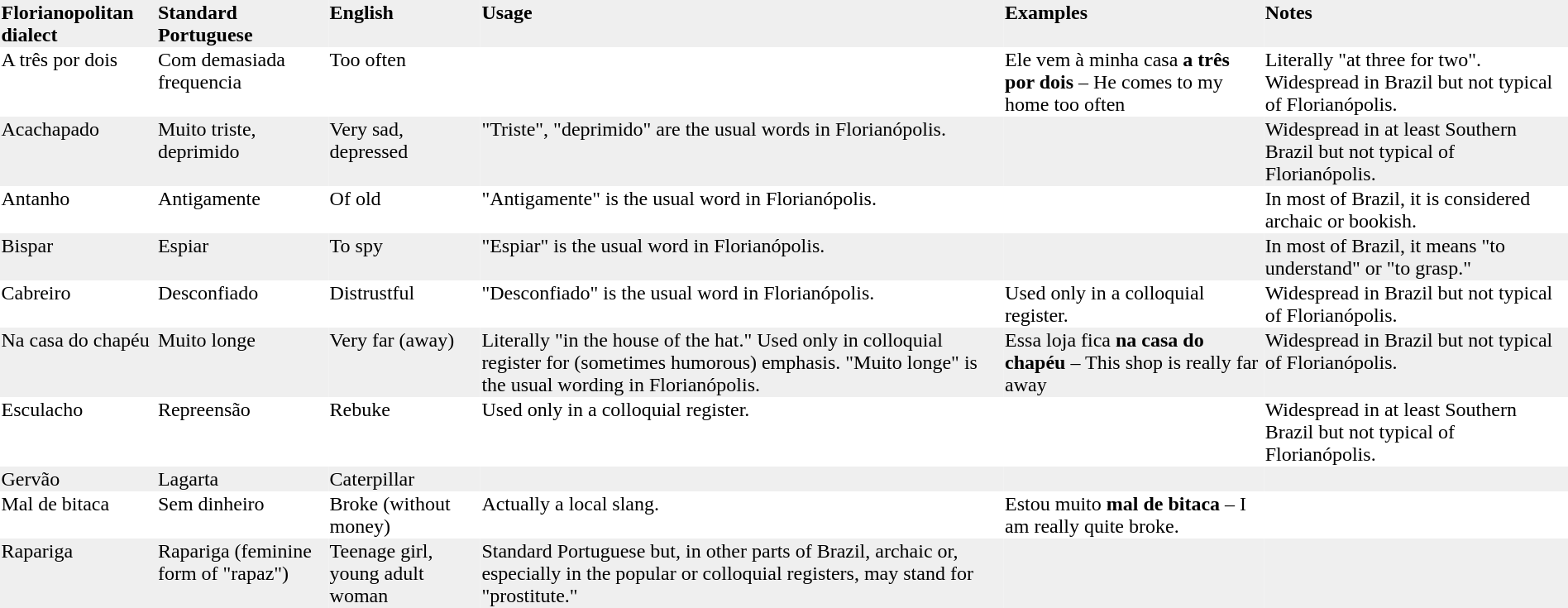<table border="0" cellspacing="0">
<tr style="vertical-align:top;background:#efefef;font-weight:bold">
<td>Florianopolitan dialect</td>
<td>Standard Portuguese</td>
<td>English</td>
<td>Usage</td>
<td>Examples</td>
<td>Notes</td>
</tr>
<tr style="vertical-align:top;">
<td>A três por dois</td>
<td>Com demasiada frequencia</td>
<td>Too often</td>
<td></td>
<td>Ele vem à minha casa <strong>a três por dois</strong> – He comes to my home too often</td>
<td>Literally "at three for two". Widespread in Brazil but not typical of Florianópolis.</td>
</tr>
<tr style="vertical-align:top;background:#efefef">
<td>Acachapado</td>
<td>Muito triste, deprimido</td>
<td>Very sad, depressed</td>
<td>"Triste", "deprimido" are the usual words in Florianópolis.</td>
<td></td>
<td>Widespread in at least Southern Brazil but not typical of Florianópolis.</td>
</tr>
<tr style="vertical-align:top;">
<td>Antanho</td>
<td>Antigamente</td>
<td>Of old</td>
<td>"Antigamente" is the usual word in Florianópolis.</td>
<td></td>
<td>In most of Brazil, it is considered archaic or bookish.</td>
</tr>
<tr style="vertical-align:top;background:#efefef">
<td>Bispar</td>
<td>Espiar</td>
<td>To spy</td>
<td>"Espiar" is the usual word in Florianópolis.</td>
<td></td>
<td>In most of Brazil, it means "to understand" or "to grasp."</td>
</tr>
<tr style="vertical-align:top;">
<td>Cabreiro</td>
<td>Desconfiado</td>
<td>Distrustful</td>
<td>"Desconfiado" is the usual word in Florianópolis.</td>
<td>Used only in a colloquial register.</td>
<td>Widespread in Brazil but not typical of Florianópolis.</td>
</tr>
<tr style="vertical-align:top;background:#efefef">
<td>Na casa do chapéu</td>
<td>Muito longe</td>
<td>Very far (away)</td>
<td>Literally "in the house of the hat." Used only in colloquial register for (sometimes humorous) emphasis. "Muito longe" is the usual wording in Florianópolis.</td>
<td>Essa loja fica <strong>na casa do chapéu</strong> – This shop is really far away</td>
<td>Widespread in Brazil but not typical of Florianópolis.</td>
</tr>
<tr style="vertical-align:top;">
<td>Esculacho</td>
<td>Repreensão</td>
<td>Rebuke</td>
<td>Used only in a colloquial register.</td>
<td></td>
<td>Widespread in at least Southern Brazil but not typical of Florianópolis.</td>
</tr>
<tr style="vertical-align:top;background:#efefef">
<td>Gervão</td>
<td>Lagarta</td>
<td>Caterpillar</td>
<td></td>
<td></td>
<td></td>
</tr>
<tr style="vertical-align:top;">
<td>Mal de bitaca</td>
<td>Sem dinheiro</td>
<td>Broke (without money)</td>
<td>Actually a local slang.</td>
<td>Estou muito <strong>mal de bitaca</strong> – I am really quite broke.</td>
<td></td>
</tr>
<tr style="vertical-align:top;background:#efefef">
<td>Rapariga</td>
<td>Rapariga (feminine form of "rapaz")</td>
<td>Teenage girl, young adult woman</td>
<td>Standard Portuguese but, in other parts of Brazil, archaic or, especially in the popular or colloquial registers, may stand for "prostitute."</td>
<td></td>
<td></td>
</tr>
</table>
